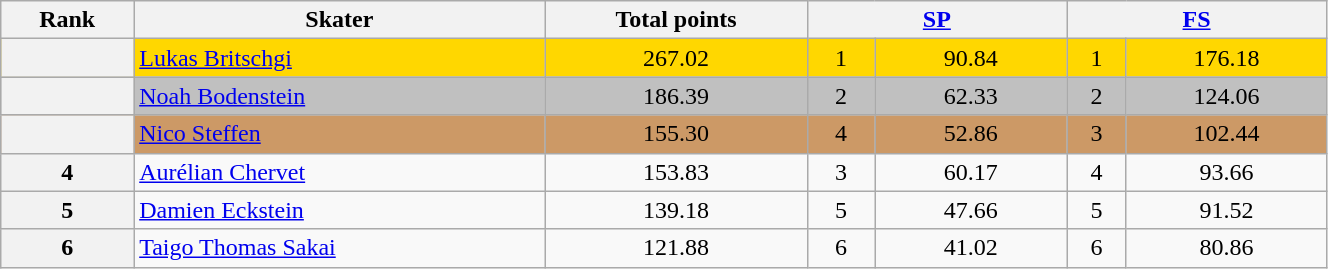<table class="wikitable sortable" style="text-align:center;" width="70%">
<tr>
<th scope="col">Rank</th>
<th scope="col">Skater</th>
<th scope="col">Total points</th>
<th scope="col" colspan="2" width="80px"><a href='#'>SP</a></th>
<th scope="col" colspan="2" width="80px"><a href='#'>FS</a></th>
</tr>
<tr bgcolor="gold">
<th scope="row"></th>
<td align="left"><a href='#'>Lukas Britschgi</a></td>
<td>267.02</td>
<td>1</td>
<td>90.84</td>
<td>1</td>
<td>176.18</td>
</tr>
<tr bgcolor="silver">
<th scope="row"></th>
<td align="left"><a href='#'>Noah Bodenstein</a></td>
<td>186.39</td>
<td>2</td>
<td>62.33</td>
<td>2</td>
<td>124.06</td>
</tr>
<tr bgcolor="cc9966">
<th scope="row"></th>
<td align="left"><a href='#'>Nico Steffen</a></td>
<td>155.30</td>
<td>4</td>
<td>52.86</td>
<td>3</td>
<td>102.44</td>
</tr>
<tr>
<th scope="row">4</th>
<td align="left"><a href='#'>Aurélian Chervet</a></td>
<td>153.83</td>
<td>3</td>
<td>60.17</td>
<td>4</td>
<td>93.66</td>
</tr>
<tr>
<th scope="row">5</th>
<td align="left"><a href='#'>Damien Eckstein</a></td>
<td>139.18</td>
<td>5</td>
<td>47.66</td>
<td>5</td>
<td>91.52</td>
</tr>
<tr>
<th scope="row">6</th>
<td align="left"><a href='#'>Taigo Thomas Sakai</a></td>
<td>121.88</td>
<td>6</td>
<td>41.02</td>
<td>6</td>
<td>80.86</td>
</tr>
</table>
